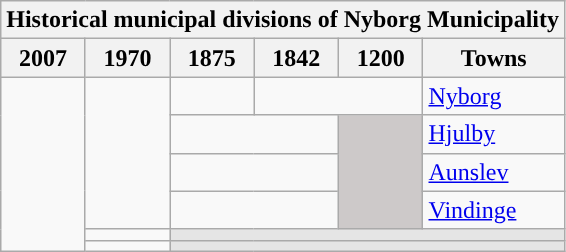<table class="wikitable" style="margin-left:1em;" style="text-align: center">
<tr>
<th colspan="99">Historical municipal divisions of Nyborg Municipality</th>
</tr>
<tr>
<th>2007</th>
<th>1970</th>
<th>1875</th>
<th>1842</th>
<th>1200</th>
<th>Towns</th>
</tr>
<tr>
<td rowspan="99"></td>
<td rowspan="4"></td>
<td colspan="1"></td>
<td colspan="2"></td>
<td><a href='#'>Nyborg</a></td>
</tr>
<tr>
<td colspan="2"></td>
<td rowspan="3" colspan="1" style="background:#CDC9C9;"></td>
<td><a href='#'>Hjulby</a></td>
</tr>
<tr>
<td colspan="2"></td>
<td><a href='#'>Aunslev</a></td>
</tr>
<tr>
<td colspan="2"></td>
<td><a href='#'>Vindinge</a></td>
</tr>
<tr>
<td></td>
<td colspan="5" style="background:#E5E5E5;"></td>
</tr>
<tr>
<td></td>
<td colspan="5" style="background:#E5E5E5;"></td>
</tr>
</table>
